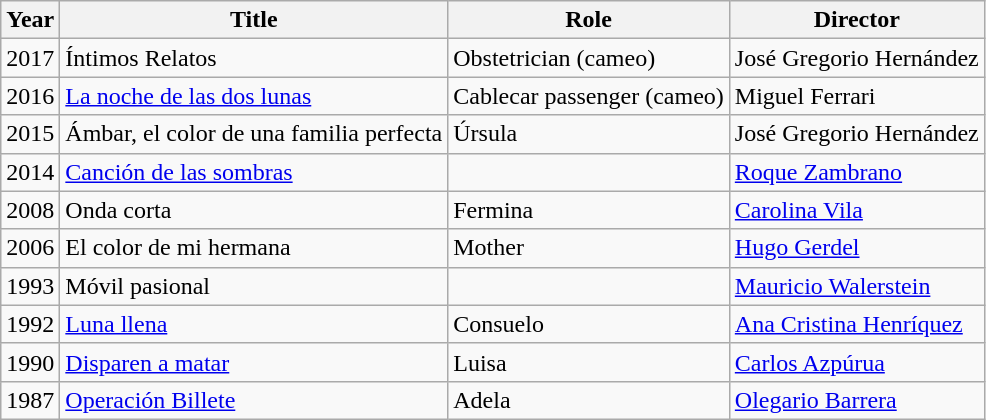<table class="wikitable sortable">
<tr>
<th>Year</th>
<th>Title</th>
<th>Role</th>
<th>Director</th>
</tr>
<tr>
<td>2017</td>
<td>Íntimos Relatos</td>
<td>Obstetrician (cameo)</td>
<td>José Gregorio Hernández</td>
</tr>
<tr>
<td>2016</td>
<td><a href='#'>La noche de las dos lunas</a></td>
<td>Cablecar passenger (cameo)</td>
<td>Miguel Ferrari</td>
</tr>
<tr>
<td>2015</td>
<td>Ámbar, el color de una familia perfecta</td>
<td>Úrsula</td>
<td>José Gregorio Hernández</td>
</tr>
<tr>
<td>2014</td>
<td><a href='#'>Canción de las sombras</a></td>
<td></td>
<td><a href='#'>Roque Zambrano</a></td>
</tr>
<tr>
<td>2008</td>
<td>Onda corta</td>
<td>Fermina</td>
<td><a href='#'>Carolina Vila</a></td>
</tr>
<tr>
<td>2006</td>
<td>El color de mi hermana</td>
<td>Mother</td>
<td><a href='#'>Hugo Gerdel</a></td>
</tr>
<tr>
<td>1993</td>
<td>Móvil pasional</td>
<td></td>
<td><a href='#'>Mauricio Walerstein</a></td>
</tr>
<tr>
<td>1992</td>
<td><a href='#'>Luna llena</a></td>
<td>Consuelo</td>
<td><a href='#'>Ana Cristina Henríquez</a></td>
</tr>
<tr>
<td>1990</td>
<td><a href='#'>Disparen a matar</a></td>
<td>Luisa</td>
<td><a href='#'>Carlos Azpúrua</a></td>
</tr>
<tr>
<td>1987</td>
<td><a href='#'>Operación Billete</a></td>
<td>Adela</td>
<td><a href='#'>Olegario Barrera</a></td>
</tr>
</table>
